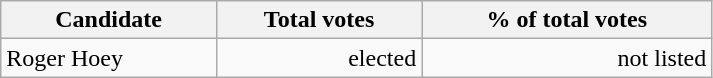<table class="wikitable" width="475">
<tr>
<th align="left">Candidate</th>
<th align="right">Total votes</th>
<th align="right">% of total votes</th>
</tr>
<tr>
<td align="left">Roger Hoey</td>
<td align="right">elected</td>
<td align="right">not listed</td>
</tr>
</table>
